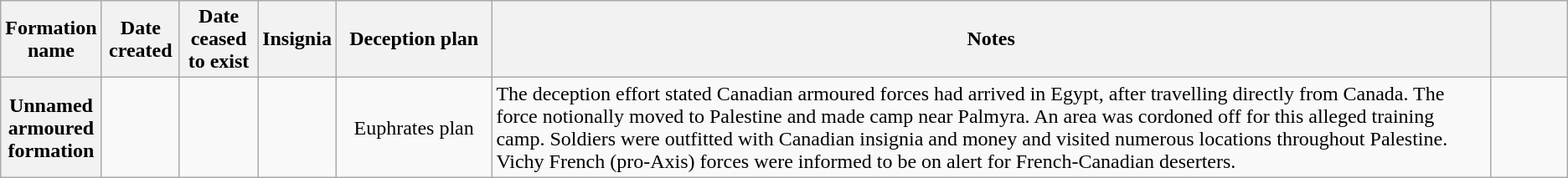<table class="wikitable sortable plainrowheaders" style="text-align: left; border-spacing: 2px; border: 1px solid darkgray;">
<tr>
<th width="5%" scope="col">Formation name</th>
<th width=5% scope="col">Date created</th>
<th width=5% scope="col">Date ceased to exist</th>
<th class=unsortable width=5% scope="col">Insignia</th>
<th class=unsortable width=10% scope="col">Deception plan</th>
<th class=unsortable width=65% scope="col">Notes</th>
<th class=unsortable width=5% scope="col"></th>
</tr>
<tr>
<th scope="row" style="text-align:center;">Unnamed armoured formation</th>
<td align="center"></td>
<td align="center"></td>
<td align="center"></td>
<td align="center">Euphrates plan</td>
<td align="left">The deception effort stated Canadian armoured forces had arrived in Egypt, after travelling directly from Canada. The force notionally moved to Palestine and made camp near Palmyra. An area was cordoned off for this alleged training camp. Soldiers were outfitted with Canadian insignia and money and visited numerous locations throughout Palestine. Vichy French (pro-Axis) forces were informed to be on alert for French-Canadian deserters.</td>
<td align="center"></td>
</tr>
</table>
